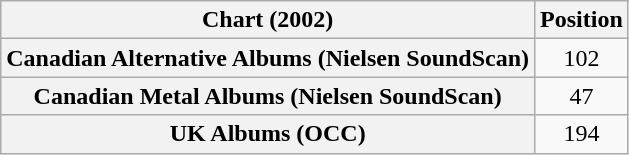<table class="wikitable plainrowheaders" style="text-align:center">
<tr>
<th scope="col">Chart (2002)</th>
<th scope="col">Position</th>
</tr>
<tr>
<th scope="row">Canadian Alternative Albums (Nielsen SoundScan)</th>
<td>102</td>
</tr>
<tr>
<th scope="row">Canadian Metal Albums (Nielsen SoundScan)</th>
<td>47</td>
</tr>
<tr>
<th scope="row">UK Albums (OCC)</th>
<td>194</td>
</tr>
</table>
